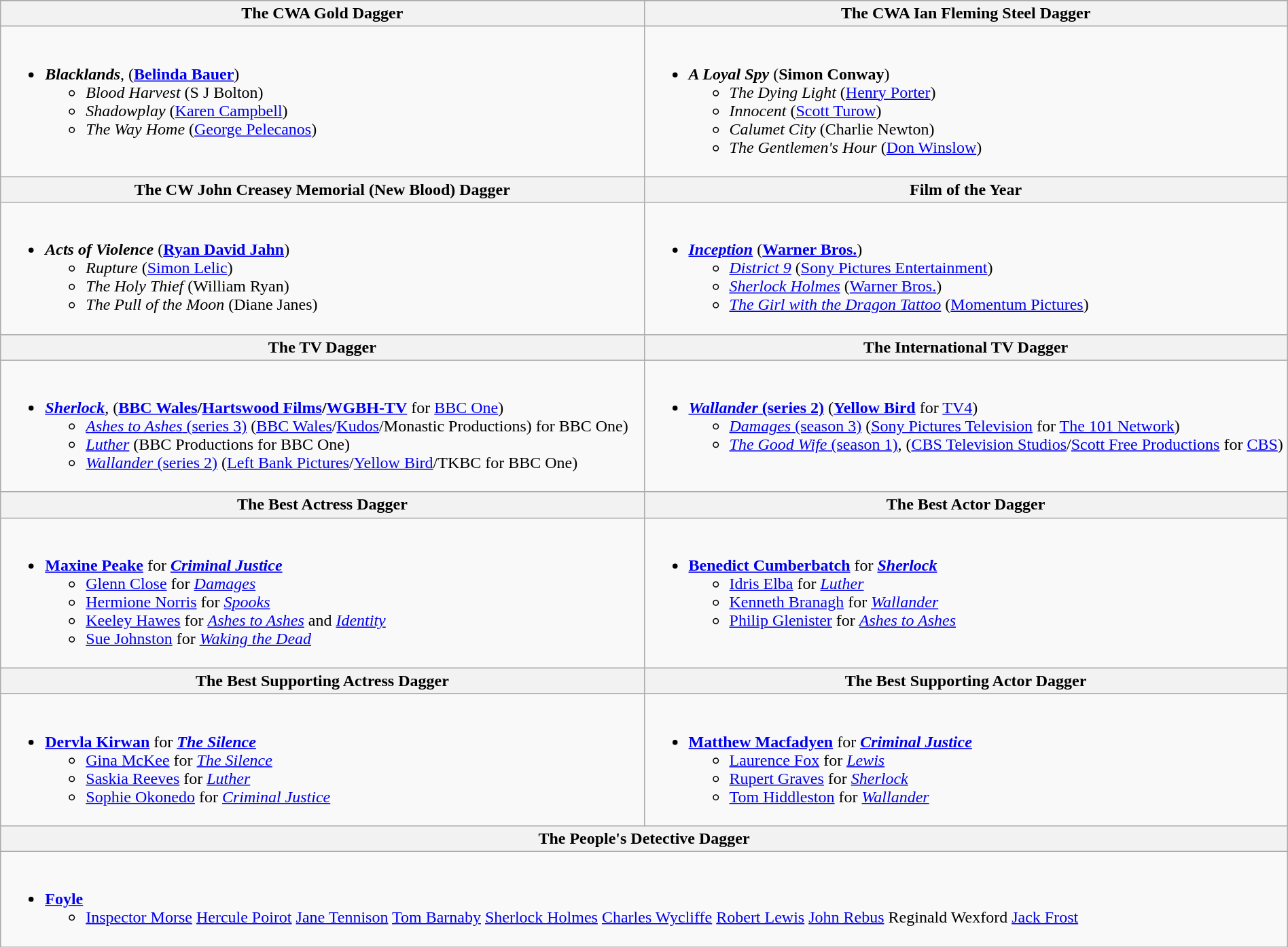<table class="wikitable" width="100%">
<tr>
</tr>
<tr>
<th width="50%">The CWA Gold Dagger</th>
<th width="50%">The CWA Ian Fleming Steel Dagger</th>
</tr>
<tr>
<td valign="top"><br><ul><li><strong><em>Blacklands</em></strong>, (<strong><a href='#'>Belinda Bauer</a></strong>)<ul><li><em>Blood Harvest</em> (S J Bolton)</li><li><em>Shadowplay</em> (<a href='#'>Karen Campbell</a>)</li><li><em>The Way Home</em> (<a href='#'>George Pelecanos</a>)</li></ul></li></ul></td>
<td valign="top"><br><ul><li><strong><em>A Loyal Spy</em></strong> (<strong>Simon Conway</strong>)<ul><li><em>The Dying Light</em> (<a href='#'>Henry Porter</a>)</li><li><em>Innocent</em> (<a href='#'>Scott Turow</a>)</li><li><em>Calumet City</em> (Charlie Newton)</li><li><em>The Gentlemen's Hour</em> (<a href='#'>Don Winslow</a>)</li></ul></li></ul></td>
</tr>
<tr>
<th width="50%">The CW John Creasey Memorial (New Blood) Dagger</th>
<th width="50%">Film of the Year</th>
</tr>
<tr>
<td valign="top"><br><ul><li><strong><em>Acts of Violence</em></strong> (<strong><a href='#'>Ryan David Jahn</a></strong>)<ul><li><em>Rupture</em> (<a href='#'>Simon Lelic</a>)</li><li><em>The Holy Thief</em> (William Ryan)</li><li><em>The Pull of the Moon</em> (Diane Janes)</li></ul></li></ul></td>
<td valign="top"><br><ul><li><strong><em><a href='#'>Inception</a></em></strong> (<strong><a href='#'>Warner Bros.</a></strong>)<ul><li><em><a href='#'>District 9</a></em> (<a href='#'>Sony Pictures Entertainment</a>)</li><li><em><a href='#'>Sherlock Holmes</a></em> (<a href='#'>Warner Bros.</a>)</li><li><em><a href='#'>The Girl with the Dragon Tattoo</a></em> (<a href='#'>Momentum Pictures</a>)</li></ul></li></ul></td>
</tr>
<tr>
<th width="50%">The TV Dagger</th>
<th width="50%">The International TV Dagger</th>
</tr>
<tr>
<td valign="top"><br><ul><li><strong><em><a href='#'>Sherlock</a></em></strong>, (<strong><a href='#'>BBC Wales</a>/<a href='#'>Hartswood Films</a>/<a href='#'>WGBH-TV</a></strong> for <a href='#'>BBC One</a>)<ul><li><a href='#'><em>Ashes to Ashes</em> (series 3)</a> (<a href='#'>BBC Wales</a>/<a href='#'>Kudos</a>/Monastic Productions) for BBC One)</li><li><em><a href='#'>Luther</a></em> (BBC Productions for BBC One)</li><li><a href='#'><em>Wallander</em> (series 2)</a> (<a href='#'>Left Bank Pictures</a>/<a href='#'>Yellow Bird</a>/TKBC for BBC One)</li></ul></li></ul></td>
<td valign="top"><br><ul><li><strong><a href='#'><em>Wallander</em> (series 2)</a></strong> (<strong><a href='#'>Yellow Bird</a></strong> for <a href='#'>TV4</a>)<ul><li><a href='#'><em>Damages</em> (season 3)</a> (<a href='#'>Sony Pictures Television</a> for <a href='#'>The 101 Network</a>)</li><li><a href='#'><em>The Good Wife</em> (season 1)</a>, (<a href='#'>CBS Television Studios</a>/<a href='#'>Scott Free Productions</a> for <a href='#'>CBS</a>)</li></ul></li></ul></td>
</tr>
<tr>
<th width="50%">The Best Actress Dagger</th>
<th width="50%">The Best Actor Dagger</th>
</tr>
<tr>
<td valign="top"><br><ul><li><strong><a href='#'>Maxine Peake</a></strong> for <strong><em><a href='#'>Criminal Justice</a></em></strong><ul><li><a href='#'>Glenn Close</a> for <em><a href='#'>Damages</a></em></li><li><a href='#'>Hermione Norris</a> for <em><a href='#'>Spooks</a></em></li><li><a href='#'>Keeley Hawes</a> for <em><a href='#'>Ashes to Ashes</a></em> and <em><a href='#'>Identity</a></em></li><li><a href='#'>Sue Johnston</a> for <em><a href='#'>Waking the Dead</a></em></li></ul></li></ul></td>
<td valign="top"><br><ul><li><strong><a href='#'>Benedict Cumberbatch</a></strong> for <strong><em><a href='#'>Sherlock</a></em></strong><ul><li><a href='#'>Idris Elba</a> for <em><a href='#'>Luther</a></em></li><li><a href='#'>Kenneth Branagh</a> for <em><a href='#'>Wallander</a></em></li><li><a href='#'>Philip Glenister</a> for <em><a href='#'>Ashes to Ashes</a></em></li></ul></li></ul></td>
</tr>
<tr>
<th width="50%">The Best Supporting Actress Dagger</th>
<th width="50%">The Best Supporting Actor Dagger</th>
</tr>
<tr>
<td valign="top"><br><ul><li><strong><a href='#'>Dervla Kirwan</a></strong> for <strong><em><a href='#'>The Silence</a></em></strong><ul><li><a href='#'>Gina McKee</a> for <em><a href='#'>The Silence</a></em></li><li><a href='#'>Saskia Reeves</a> for <em><a href='#'>Luther</a></em></li><li><a href='#'>Sophie Okonedo</a> for <em><a href='#'>Criminal Justice</a></em></li></ul></li></ul></td>
<td valign="top"><br><ul><li><strong><a href='#'>Matthew Macfadyen</a></strong> for <strong><em><a href='#'>Criminal Justice</a></em></strong><ul><li><a href='#'>Laurence Fox</a> for <em><a href='#'>Lewis</a></em></li><li><a href='#'>Rupert Graves</a> for <em><a href='#'>Sherlock</a></em></li><li><a href='#'>Tom Hiddleston</a> for <em><a href='#'>Wallander</a></em></li></ul></li></ul></td>
</tr>
<tr>
<th colspan=2>The People's Detective Dagger</th>
</tr>
<tr>
<td valign="top" colspan=2><br><ul><li><strong><a href='#'>Foyle</a></strong><ul><li><a href='#'>Inspector Morse</a> <a href='#'>Hercule Poirot</a> <a href='#'>Jane Tennison</a> <a href='#'>Tom Barnaby</a> <a href='#'>Sherlock Holmes</a> <a href='#'>Charles Wycliffe</a> <a href='#'>Robert Lewis</a> <a href='#'>John Rebus</a> Reginald Wexford <a href='#'>Jack Frost</a></li></ul></li></ul></td>
</tr>
</table>
